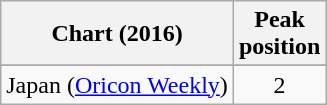<table class="wikitable sortable" border="1">
<tr>
<th>Chart (2016)</th>
<th>Peak<br>position</th>
</tr>
<tr>
</tr>
<tr>
<td>Japan (<a href='#'>Oricon Weekly</a>)</td>
<td style="text-align:center;">2</td>
</tr>
</table>
